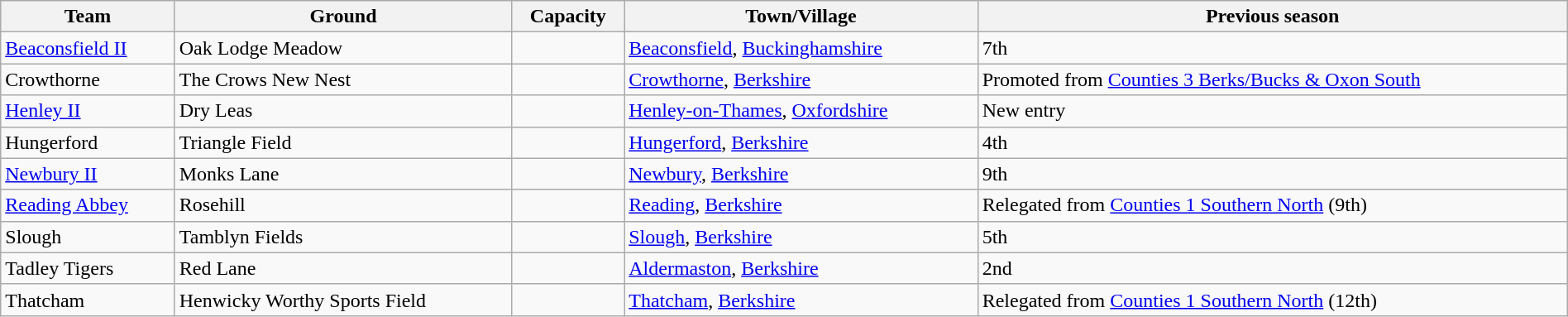<table class="wikitable sortable" width=100%>
<tr>
<th>Team</th>
<th>Ground</th>
<th>Capacity</th>
<th>Town/Village</th>
<th>Previous season</th>
</tr>
<tr>
<td><a href='#'>Beaconsfield II</a></td>
<td>Oak Lodge Meadow</td>
<td></td>
<td><a href='#'>Beaconsfield</a>, <a href='#'>Buckinghamshire</a></td>
<td>7th</td>
</tr>
<tr>
<td Crowthorne RFC>Crowthorne</td>
<td>The Crows New Nest</td>
<td></td>
<td><a href='#'>Crowthorne</a>, <a href='#'>Berkshire</a></td>
<td>Promoted from <a href='#'>Counties 3 Berks/Bucks & Oxon South</a></td>
</tr>
<tr>
<td><a href='#'>Henley II</a></td>
<td>Dry Leas</td>
<td></td>
<td><a href='#'>Henley-on-Thames</a>, <a href='#'>Oxfordshire</a></td>
<td>New entry</td>
</tr>
<tr>
<td>Hungerford</td>
<td>Triangle Field</td>
<td></td>
<td><a href='#'>Hungerford</a>, <a href='#'>Berkshire</a></td>
<td>4th</td>
</tr>
<tr>
<td><a href='#'>Newbury II</a></td>
<td>Monks Lane</td>
<td></td>
<td><a href='#'>Newbury</a>, <a href='#'>Berkshire</a></td>
<td>9th</td>
</tr>
<tr>
<td><a href='#'>Reading Abbey</a></td>
<td>Rosehill</td>
<td></td>
<td><a href='#'>Reading</a>, <a href='#'>Berkshire</a></td>
<td>Relegated from <a href='#'>Counties 1 Southern North</a> (9th)</td>
</tr>
<tr>
<td>Slough</td>
<td>Tamblyn Fields</td>
<td></td>
<td><a href='#'>Slough</a>, <a href='#'>Berkshire</a></td>
<td>5th</td>
</tr>
<tr>
<td>Tadley Tigers</td>
<td>Red Lane</td>
<td></td>
<td><a href='#'>Aldermaston</a>, <a href='#'>Berkshire</a></td>
<td>2nd</td>
</tr>
<tr>
<td>Thatcham</td>
<td>Henwicky Worthy Sports Field</td>
<td></td>
<td><a href='#'>Thatcham</a>, <a href='#'>Berkshire</a></td>
<td>Relegated from <a href='#'>Counties 1 Southern North</a> (12th)</td>
</tr>
</table>
